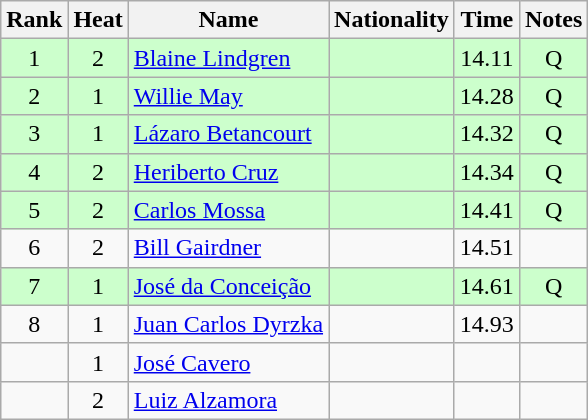<table class="wikitable sortable" style="text-align:center">
<tr>
<th>Rank</th>
<th>Heat</th>
<th>Name</th>
<th>Nationality</th>
<th>Time</th>
<th>Notes</th>
</tr>
<tr bgcolor=ccffcc>
<td>1</td>
<td>2</td>
<td align=left><a href='#'>Blaine Lindgren</a></td>
<td align=left></td>
<td>14.11</td>
<td>Q</td>
</tr>
<tr bgcolor=ccffcc>
<td>2</td>
<td>1</td>
<td align=left><a href='#'>Willie May</a></td>
<td align=left></td>
<td>14.28</td>
<td>Q</td>
</tr>
<tr bgcolor=ccffcc>
<td>3</td>
<td>1</td>
<td align=left><a href='#'>Lázaro Betancourt</a></td>
<td align=left></td>
<td>14.32</td>
<td>Q</td>
</tr>
<tr bgcolor=ccffcc>
<td>4</td>
<td>2</td>
<td align=left><a href='#'>Heriberto Cruz</a></td>
<td align=left></td>
<td>14.34</td>
<td>Q</td>
</tr>
<tr bgcolor=ccffcc>
<td>5</td>
<td>2</td>
<td align=left><a href='#'>Carlos Mossa</a></td>
<td align=left></td>
<td>14.41</td>
<td>Q</td>
</tr>
<tr>
<td>6</td>
<td>2</td>
<td align=left><a href='#'>Bill Gairdner</a></td>
<td align=left></td>
<td>14.51</td>
<td></td>
</tr>
<tr bgcolor=ccffcc>
<td>7</td>
<td>1</td>
<td align=left><a href='#'>José da Conceição</a></td>
<td align=left></td>
<td>14.61</td>
<td>Q</td>
</tr>
<tr>
<td>8</td>
<td>1</td>
<td align=left><a href='#'>Juan Carlos Dyrzka</a></td>
<td align=left></td>
<td>14.93</td>
<td></td>
</tr>
<tr>
<td></td>
<td>1</td>
<td align=left><a href='#'>José Cavero</a></td>
<td align=left></td>
<td></td>
<td></td>
</tr>
<tr>
<td></td>
<td>2</td>
<td align=left><a href='#'>Luiz Alzamora</a></td>
<td align=left></td>
<td></td>
<td></td>
</tr>
</table>
